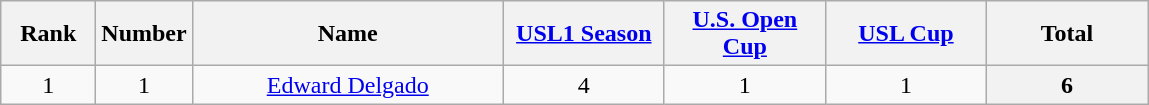<table class="wikitable" style="text-align:center;">
<tr>
<th style="width:56px;">Rank</th>
<th style="width:56px;">Number</th>
<th style="width:200px;">Name</th>
<th style="width:100px;"><a href='#'>USL1 Season</a></th>
<th style="width:100px;"><a href='#'>U.S. Open Cup</a></th>
<th style="width:100px;"><a href='#'>USL Cup</a></th>
<th style="width:100px;">Total</th>
</tr>
<tr>
<td>1</td>
<td>1</td>
<td> <a href='#'>Edward Delgado</a></td>
<td>4</td>
<td>1</td>
<td>1</td>
<th>6</th>
</tr>
</table>
